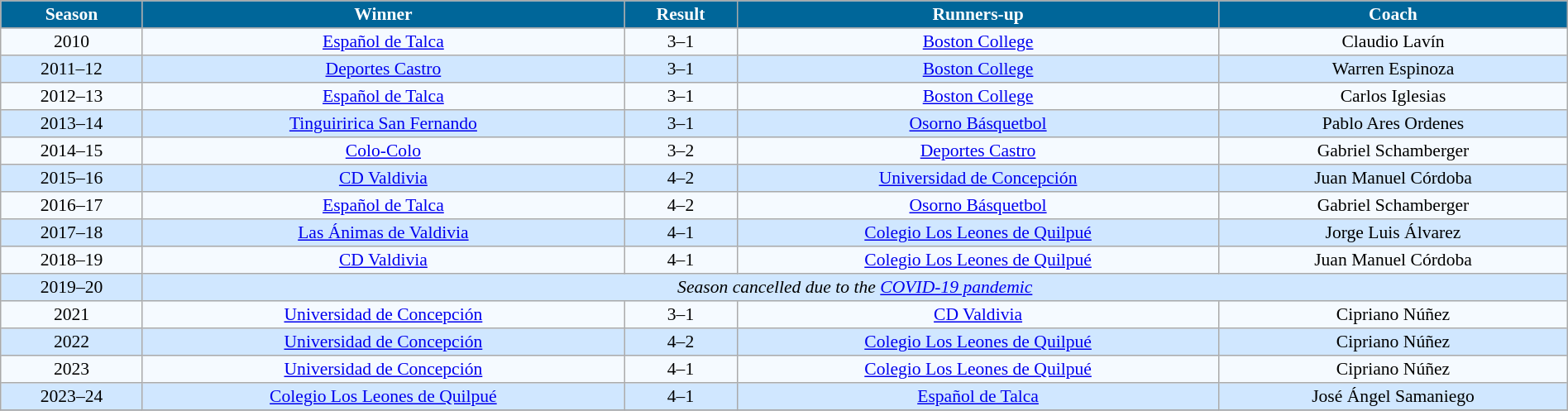<table align=center width=100% border=1 cellpadding="2" cellspacing="0" style="background: #f9f9f9; border: 1px #aaa solid; border-collapse: collapse; font-size: 90%; text-align: center;">
<tr align=center bgcolor=#006699 style="color:white;">
<td><strong>Season</strong></td>
<td><strong>Winner</strong></td>
<td><strong>Result</strong></td>
<td><strong>Runners-up</strong></td>
<td><strong>Coach</strong></td>
</tr>
<tr bgcolor=#F5FAFF>
<td align=center>2010</td>
<td><a href='#'>Español de Talca</a></td>
<td>3–1</td>
<td><a href='#'>Boston College</a></td>
<td>Claudio Lavín</td>
</tr>
<tr bgcolor=#D0E7FF>
<td align=center>2011–12</td>
<td><a href='#'>Deportes Castro</a></td>
<td>3–1</td>
<td><a href='#'>Boston College</a></td>
<td>Warren Espinoza</td>
</tr>
<tr bgcolor=#F5FAFF>
<td align=center>2012–13</td>
<td><a href='#'>Español de Talca</a></td>
<td>3–1</td>
<td><a href='#'>Boston College</a></td>
<td>Carlos Iglesias</td>
</tr>
<tr bgcolor=#D0E7FF>
<td align=center>2013–14</td>
<td><a href='#'>Tinguiririca San Fernando</a></td>
<td>3–1</td>
<td><a href='#'>Osorno Básquetbol</a></td>
<td>Pablo Ares Ordenes</td>
</tr>
<tr bgcolor=#F5FAFF>
<td align=center>2014–15</td>
<td><a href='#'>Colo-Colo</a></td>
<td>3–2</td>
<td><a href='#'>Deportes Castro</a></td>
<td>Gabriel Schamberger</td>
</tr>
<tr bgcolor=#D0E7FF>
<td align=center>2015–16</td>
<td><a href='#'>CD Valdivia</a></td>
<td>4–2</td>
<td><a href='#'>Universidad de Concepción</a></td>
<td>Juan Manuel Córdoba</td>
</tr>
<tr bgcolor=#F5FAFF>
<td align=center>2016–17</td>
<td><a href='#'>Español de Talca</a></td>
<td>4–2</td>
<td><a href='#'>Osorno Básquetbol</a></td>
<td>Gabriel Schamberger</td>
</tr>
<tr bgcolor=#D0E7FF>
<td align=center>2017–18</td>
<td><a href='#'>Las Ánimas de Valdivia</a></td>
<td>4–1</td>
<td><a href='#'>Colegio Los Leones de Quilpué</a></td>
<td>Jorge Luis Álvarez</td>
</tr>
<tr bgcolor=#F5FAFF>
<td align=center>2018–19</td>
<td><a href='#'>CD Valdivia</a></td>
<td>4–1</td>
<td><a href='#'>Colegio Los Leones de Quilpué</a></td>
<td>Juan Manuel Córdoba</td>
</tr>
<tr bgcolor=#D0E7FF>
<td align=center>2019–20</td>
<td colspan="4"><em>Season cancelled due to the <a href='#'>COVID-19 pandemic</a></em></td>
</tr>
<tr bgcolor=#F5FAFF>
<td align=center>2021</td>
<td><a href='#'>Universidad de Concepción</a></td>
<td>3–1</td>
<td><a href='#'>CD Valdivia</a></td>
<td>Cipriano Núñez</td>
</tr>
<tr bgcolor=#D0E7FF>
<td>2022</td>
<td><a href='#'>Universidad de Concepción</a></td>
<td>4–2</td>
<td><a href='#'>Colegio Los Leones de Quilpué</a></td>
<td>Cipriano Núñez</td>
</tr>
<tr bgcolor=#F5FAFF>
<td>2023</td>
<td><a href='#'>Universidad de Concepción</a></td>
<td>4–1</td>
<td><a href='#'>Colegio Los Leones de Quilpué</a></td>
<td>Cipriano Núñez</td>
</tr>
<tr bgcolor=#D0E7FF>
<td>2023–24</td>
<td><a href='#'>Colegio Los Leones de Quilpué</a></td>
<td>4–1</td>
<td><a href='#'>Español de Talca</a></td>
<td>José Ángel Samaniego</td>
</tr>
<tr bgcolor=#F5FAFF>
</tr>
</table>
